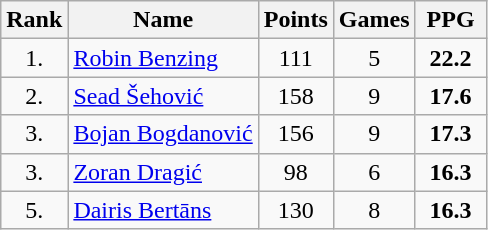<table class="wikitable" style="text-align: center;">
<tr>
<th>Rank</th>
<th>Name</th>
<th>Points</th>
<th>Games</th>
<th width=40>PPG</th>
</tr>
<tr>
<td>1.</td>
<td align="left"> <a href='#'>Robin Benzing</a></td>
<td>111</td>
<td>5</td>
<td><strong>22.2</strong></td>
</tr>
<tr>
<td>2.</td>
<td align="left"> <a href='#'>Sead Šehović</a></td>
<td>158</td>
<td>9</td>
<td><strong>17.6</strong></td>
</tr>
<tr>
<td>3.</td>
<td align="left"> <a href='#'>Bojan Bogdanović</a></td>
<td>156</td>
<td>9</td>
<td><strong>17.3</strong></td>
</tr>
<tr>
<td>3.</td>
<td align="left"> <a href='#'>Zoran Dragić</a></td>
<td>98</td>
<td>6</td>
<td><strong>16.3</strong></td>
</tr>
<tr>
<td>5.</td>
<td align="left"> <a href='#'>Dairis Bertāns</a></td>
<td>130</td>
<td>8</td>
<td><strong>16.3</strong></td>
</tr>
</table>
